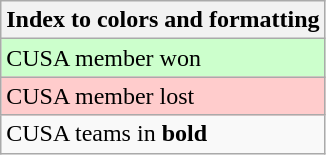<table class="wikitable">
<tr>
<th>Index to colors and formatting</th>
</tr>
<tr style="background:#cfc;">
<td>CUSA member won</td>
</tr>
<tr style="background:#fcc;">
<td>CUSA member lost</td>
</tr>
<tr>
<td>CUSA teams in <strong>bold</strong></td>
</tr>
</table>
